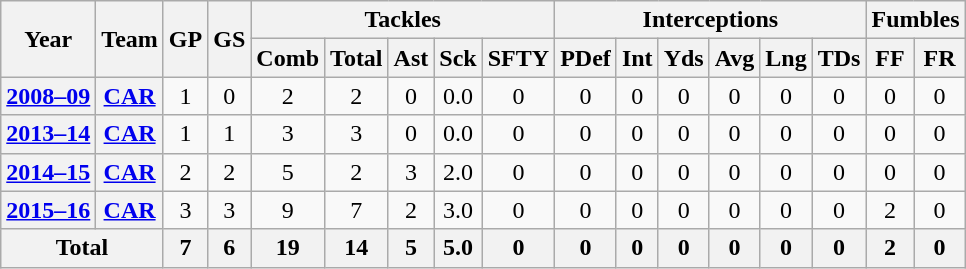<table class="wikitable" style="text-align: center;">
<tr>
<th rowspan="2">Year</th>
<th rowspan="2">Team</th>
<th rowspan="2">GP</th>
<th rowspan="2">GS</th>
<th colspan="5">Tackles</th>
<th colspan="6">Interceptions</th>
<th colspan="2">Fumbles</th>
</tr>
<tr>
<th>Comb</th>
<th>Total</th>
<th>Ast</th>
<th>Sck</th>
<th>SFTY</th>
<th>PDef</th>
<th>Int</th>
<th>Yds</th>
<th>Avg</th>
<th>Lng</th>
<th>TDs</th>
<th>FF</th>
<th>FR</th>
</tr>
<tr>
<th><a href='#'>2008–09</a></th>
<th><a href='#'>CAR</a></th>
<td>1</td>
<td>0</td>
<td>2</td>
<td>2</td>
<td>0</td>
<td>0.0</td>
<td>0</td>
<td>0</td>
<td>0</td>
<td>0</td>
<td>0</td>
<td>0</td>
<td>0</td>
<td>0</td>
<td>0</td>
</tr>
<tr>
<th><a href='#'>2013–14</a></th>
<th><a href='#'>CAR</a></th>
<td>1</td>
<td>1</td>
<td>3</td>
<td>3</td>
<td>0</td>
<td>0.0</td>
<td>0</td>
<td>0</td>
<td>0</td>
<td>0</td>
<td>0</td>
<td>0</td>
<td>0</td>
<td>0</td>
<td>0</td>
</tr>
<tr>
<th><a href='#'>2014–15</a></th>
<th><a href='#'>CAR</a></th>
<td>2</td>
<td>2</td>
<td>5</td>
<td>2</td>
<td>3</td>
<td>2.0</td>
<td>0</td>
<td>0</td>
<td>0</td>
<td>0</td>
<td>0</td>
<td>0</td>
<td>0</td>
<td>0</td>
<td>0</td>
</tr>
<tr>
<th><a href='#'>2015–16</a></th>
<th><a href='#'>CAR</a></th>
<td>3</td>
<td>3</td>
<td>9</td>
<td>7</td>
<td>2</td>
<td>3.0</td>
<td>0</td>
<td>0</td>
<td>0</td>
<td>0</td>
<td>0</td>
<td>0</td>
<td>0</td>
<td>2</td>
<td>0</td>
</tr>
<tr>
<th colspan="2">Total</th>
<th>7</th>
<th>6</th>
<th>19</th>
<th>14</th>
<th>5</th>
<th>5.0</th>
<th>0</th>
<th>0</th>
<th>0</th>
<th>0</th>
<th>0</th>
<th>0</th>
<th>0</th>
<th>2</th>
<th>0</th>
</tr>
</table>
